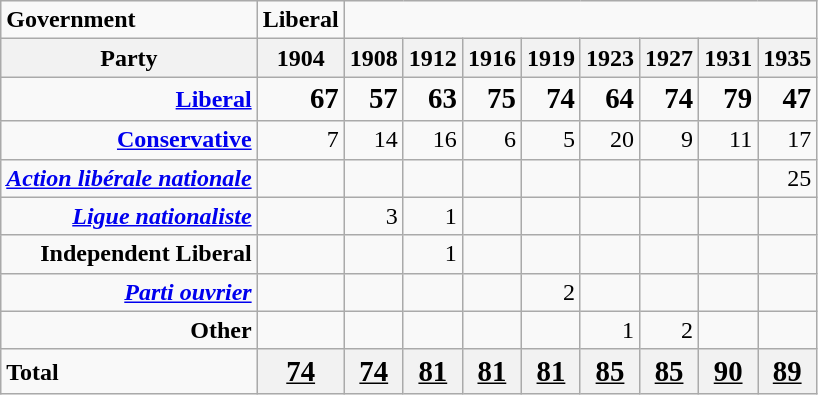<table class="wikitable">
<tr>
<td><strong>Government</strong></td>
<td><strong>Liberal</strong></td>
</tr>
<tr>
<th>Party</th>
<th>1904</th>
<th>1908</th>
<th>1912</th>
<th>1916</th>
<th>1919</th>
<th>1923</th>
<th>1927</th>
<th>1931</th>
<th>1935</th>
</tr>
<tr align = "right">
<td><strong><a href='#'>Liberal</a></strong></td>
<td><strong><big>67</big></strong></td>
<td><strong><big>57</big></strong></td>
<td><strong><big>63</big></strong></td>
<td><strong><big>75</big></strong></td>
<td><strong><big>74</big></strong></td>
<td><strong><big>64</big></strong></td>
<td><strong><big>74</big></strong></td>
<td><strong><big>79</big></strong></td>
<td><strong><big>47</big></strong></td>
</tr>
<tr align = "right">
<td><strong><a href='#'>Conservative</a></strong></td>
<td>7</td>
<td>14</td>
<td>16</td>
<td>6</td>
<td>5</td>
<td>20</td>
<td>9</td>
<td>11</td>
<td>17</td>
</tr>
<tr align = "right">
<td><strong><em><a href='#'>Action libérale nationale</a></em></strong></td>
<td></td>
<td></td>
<td></td>
<td></td>
<td></td>
<td></td>
<td></td>
<td></td>
<td>25</td>
</tr>
<tr align = "right">
<td><strong><em><a href='#'>Ligue nationaliste</a></em></strong></td>
<td></td>
<td>3</td>
<td>1</td>
<td></td>
<td></td>
<td></td>
<td></td>
<td></td>
<td></td>
</tr>
<tr align = "right">
<td><strong>Independent Liberal</strong></td>
<td></td>
<td></td>
<td>1</td>
<td></td>
<td></td>
<td></td>
<td></td>
<td></td>
<td></td>
</tr>
<tr align = "right">
<td><strong><em><a href='#'>Parti ouvrier</a></em></strong></td>
<td></td>
<td></td>
<td></td>
<td></td>
<td>2</td>
<td></td>
<td></td>
<td></td>
<td></td>
</tr>
<tr align = "right">
<td><strong>Other</strong></td>
<td></td>
<td></td>
<td></td>
<td></td>
<td></td>
<td>1</td>
<td>2</td>
<td></td>
<td></td>
</tr>
<tr align = "right">
<td align="left"><strong>Total</strong></td>
<th><strong><big><u>74</u></big></strong></th>
<th><strong><big><u>74</u></big></strong></th>
<th><strong><big><u>81</u></big></strong></th>
<th><strong><big><u>81</u></big></strong></th>
<th><strong><big><u>81</u></big></strong></th>
<th><strong><big><u>85</u></big></strong></th>
<th><strong><big><u>85</u></big></strong></th>
<th><strong><big><u>90</u></big></strong></th>
<th><strong><big><u>89</u></big></strong></th>
</tr>
</table>
